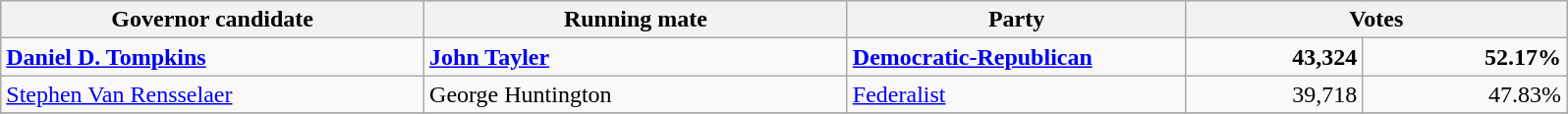<table class=wikitable>
<tr bgcolor=lightgrey>
<th width="20%">Governor candidate</th>
<th width="20%">Running mate</th>
<th width="16%">Party</th>
<th width="18%" colspan="2">Votes</th>
</tr>
<tr>
<td><strong><a href='#'>Daniel D. Tompkins</a></strong></td>
<td><strong><a href='#'>John Tayler</a></strong></td>
<td><strong><a href='#'>Democratic-Republican</a></strong></td>
<td align="right"><strong>43,324</strong></td>
<td align="right"><strong>52.17%</strong></td>
</tr>
<tr>
<td><a href='#'>Stephen Van Rensselaer</a></td>
<td>George Huntington</td>
<td><a href='#'>Federalist</a></td>
<td align="right">39,718</td>
<td align="right">47.83%</td>
</tr>
<tr>
</tr>
</table>
